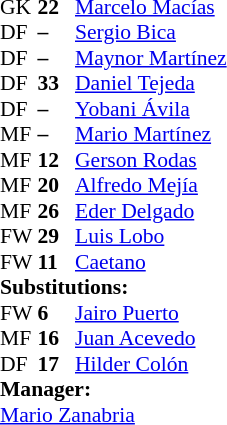<table style = "font-size: 90%" cellspacing = "0" cellpadding = "0">
<tr>
<td colspan = 4></td>
</tr>
<tr>
<th style="width:25px;"></th>
<th style="width:25px;"></th>
</tr>
<tr>
<td>GK</td>
<td><strong>22</strong></td>
<td> <a href='#'>Marcelo Macías</a></td>
</tr>
<tr>
<td>DF</td>
<td><strong>–</strong></td>
<td> <a href='#'>Sergio Bica</a></td>
<td></td>
<td></td>
</tr>
<tr>
<td>DF</td>
<td><strong>–</strong></td>
<td> <a href='#'>Maynor Martínez</a></td>
<td></td>
<td></td>
</tr>
<tr>
<td>DF</td>
<td><strong>33</strong></td>
<td> <a href='#'>Daniel Tejeda</a></td>
</tr>
<tr>
<td>DF</td>
<td><strong>–</strong></td>
<td> <a href='#'>Yobani Ávila</a></td>
<td></td>
<td></td>
<td></td>
<td></td>
</tr>
<tr>
<td>MF</td>
<td><strong>–</strong></td>
<td> <a href='#'>Mario Martínez</a></td>
</tr>
<tr>
<td>MF</td>
<td><strong>12</strong></td>
<td> <a href='#'>Gerson Rodas</a></td>
<td></td>
<td></td>
</tr>
<tr>
<td>MF</td>
<td><strong>20</strong></td>
<td> <a href='#'>Alfredo Mejía</a></td>
</tr>
<tr>
<td>MF</td>
<td><strong>26</strong></td>
<td> <a href='#'>Eder Delgado</a></td>
</tr>
<tr>
<td>FW</td>
<td><strong>29</strong></td>
<td> <a href='#'>Luis Lobo</a></td>
<td></td>
<td></td>
</tr>
<tr>
<td>FW</td>
<td><strong>11</strong></td>
<td> <a href='#'>Caetano</a></td>
</tr>
<tr>
<td colspan = 3><strong>Substitutions:</strong></td>
</tr>
<tr>
<td>FW</td>
<td><strong>6</strong></td>
<td> <a href='#'>Jairo Puerto</a></td>
<td></td>
<td></td>
</tr>
<tr>
<td>MF</td>
<td><strong>16</strong></td>
<td> <a href='#'>Juan Acevedo</a></td>
<td></td>
<td></td>
</tr>
<tr>
<td>DF</td>
<td><strong>17</strong></td>
<td> <a href='#'>Hilder Colón</a></td>
<td></td>
<td></td>
<td></td>
<td></td>
</tr>
<tr>
<td colspan = 3><strong>Manager:</strong></td>
</tr>
<tr>
<td colspan = 3> <a href='#'>Mario Zanabria</a></td>
</tr>
</table>
